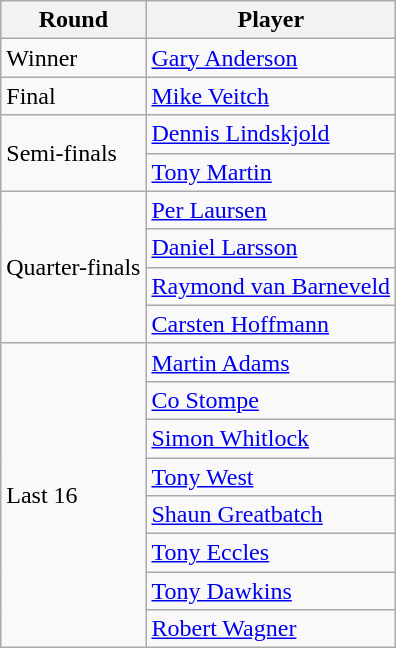<table class="wikitable">
<tr>
<th>Round</th>
<th>Player</th>
</tr>
<tr>
<td rowspan="1">Winner</td>
<td> <a href='#'>Gary Anderson</a></td>
</tr>
<tr>
<td rowspan="1">Final</td>
<td> <a href='#'>Mike Veitch</a></td>
</tr>
<tr>
<td rowspan="2">Semi-finals</td>
<td> <a href='#'>Dennis Lindskjold</a></td>
</tr>
<tr>
<td> <a href='#'>Tony Martin</a></td>
</tr>
<tr>
<td rowspan="4">Quarter-finals</td>
<td> <a href='#'>Per Laursen</a></td>
</tr>
<tr>
<td> <a href='#'>Daniel Larsson</a></td>
</tr>
<tr>
<td> <a href='#'>Raymond van Barneveld</a></td>
</tr>
<tr>
<td> <a href='#'>Carsten Hoffmann</a></td>
</tr>
<tr>
<td rowspan=8>Last 16</td>
<td> <a href='#'>Martin Adams</a></td>
</tr>
<tr>
<td> <a href='#'>Co Stompe</a></td>
</tr>
<tr>
<td> <a href='#'>Simon Whitlock</a></td>
</tr>
<tr>
<td> <a href='#'>Tony West</a></td>
</tr>
<tr>
<td> <a href='#'>Shaun Greatbatch</a></td>
</tr>
<tr>
<td> <a href='#'>Tony Eccles</a></td>
</tr>
<tr>
<td> <a href='#'>Tony Dawkins</a></td>
</tr>
<tr>
<td> <a href='#'>Robert Wagner</a></td>
</tr>
</table>
